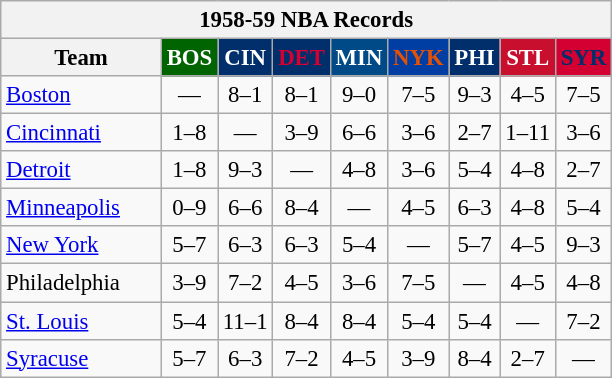<table class="wikitable" style="font-size:95%; text-align:center;">
<tr>
<th colspan=9>1958-59 NBA Records</th>
</tr>
<tr>
<th width=100>Team</th>
<th style="background:#006400;color:#FFFFFF;width=35">BOS</th>
<th style="background:#012F6B;color:#FFFFFF;width=35">CIN</th>
<th style="background:#012F6B;color:#D40032;width=35">DET</th>
<th style="background:#004B87;color:#FFFFFF;width=35">MIN</th>
<th style="background:#003EA4;color:#E45206;width=35">NYK</th>
<th style="background:#012F6B;color:#FFFFFF;width=35">PHI</th>
<th style="background:#C90F2E;color:#FFFFFF;width=35">STL</th>
<th style="background:#D40032;color:#022E6B;width=35">SYR</th>
</tr>
<tr>
<td style="text-align:left;"><a href='#'>Boston</a></td>
<td>—</td>
<td>8–1</td>
<td>8–1</td>
<td>9–0</td>
<td>7–5</td>
<td>9–3</td>
<td>4–5</td>
<td>7–5</td>
</tr>
<tr>
<td style="text-align:left;"><a href='#'>Cincinnati</a></td>
<td>1–8</td>
<td>—</td>
<td>3–9</td>
<td>6–6</td>
<td>3–6</td>
<td>2–7</td>
<td>1–11</td>
<td>3–6</td>
</tr>
<tr>
<td style="text-align:left;"><a href='#'>Detroit</a></td>
<td>1–8</td>
<td>9–3</td>
<td>—</td>
<td>4–8</td>
<td>3–6</td>
<td>5–4</td>
<td>4–8</td>
<td>2–7</td>
</tr>
<tr>
<td style="text-align:left;"><a href='#'>Minneapolis</a></td>
<td>0–9</td>
<td>6–6</td>
<td>8–4</td>
<td>—</td>
<td>4–5</td>
<td>6–3</td>
<td>4–8</td>
<td>5–4</td>
</tr>
<tr>
<td style="text-align:left;"><a href='#'>New York</a></td>
<td>5–7</td>
<td>6–3</td>
<td>6–3</td>
<td>5–4</td>
<td>—</td>
<td>5–7</td>
<td>4–5</td>
<td>9–3</td>
</tr>
<tr>
<td style="text-align:left;">Philadelphia</td>
<td>3–9</td>
<td>7–2</td>
<td>4–5</td>
<td>3–6</td>
<td>7–5</td>
<td>—</td>
<td>4–5</td>
<td>4–8</td>
</tr>
<tr>
<td style="text-align:left;"><a href='#'>St. Louis</a></td>
<td>5–4</td>
<td>11–1</td>
<td>8–4</td>
<td>8–4</td>
<td>5–4</td>
<td>5–4</td>
<td>—</td>
<td>7–2</td>
</tr>
<tr>
<td style="text-align:left;"><a href='#'>Syracuse</a></td>
<td>5–7</td>
<td>6–3</td>
<td>7–2</td>
<td>4–5</td>
<td>3–9</td>
<td>8–4</td>
<td>2–7</td>
<td>—</td>
</tr>
</table>
